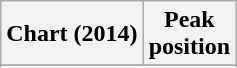<table class="wikitable plainrowheaders">
<tr>
<th scope="col">Chart (2014)</th>
<th scope="col">Peak<br>position</th>
</tr>
<tr>
</tr>
<tr>
</tr>
</table>
